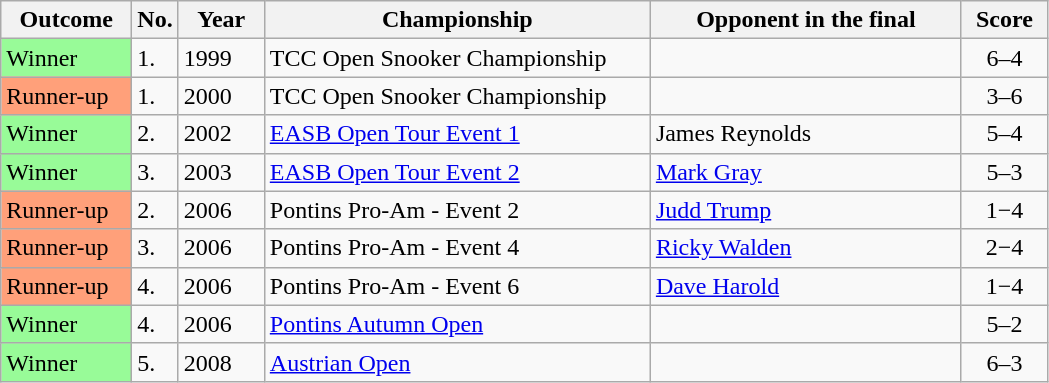<table class="sortable wikitable">
<tr>
<th width="80">Outcome</th>
<th width="20">No.</th>
<th width="50">Year</th>
<th style="width:250px;">Championship</th>
<th style="width:200px;">Opponent in the final</th>
<th style="width:50px;">Score</th>
</tr>
<tr>
<td style="background:#98FB98">Winner</td>
<td>1.</td>
<td>1999</td>
<td>TCC Open Snooker Championship</td>
<td> </td>
<td align="center">6–4</td>
</tr>
<tr>
<td style="background:#ffa07a;">Runner-up</td>
<td>1.</td>
<td>2000</td>
<td>TCC Open Snooker Championship</td>
<td> </td>
<td align="center">3–6</td>
</tr>
<tr>
<td style="background:#98FB98;">Winner</td>
<td>2.</td>
<td>2002</td>
<td><a href='#'>EASB Open Tour Event 1</a></td>
<td> James Reynolds</td>
<td style="text-align:center;">5–4</td>
</tr>
<tr>
<td style="background:#98FB98;">Winner</td>
<td>3.</td>
<td>2003</td>
<td><a href='#'>EASB Open Tour Event 2</a></td>
<td> <a href='#'>Mark Gray</a></td>
<td style="text-align:center;">5–3</td>
</tr>
<tr>
<td style="background:#ffa07a;">Runner-up</td>
<td>2.</td>
<td>2006</td>
<td>Pontins Pro-Am - Event 2</td>
<td> <a href='#'>Judd Trump</a></td>
<td style="text-align:center;">1−4</td>
</tr>
<tr>
<td style="background:#ffa07a;">Runner-up</td>
<td>3.</td>
<td>2006</td>
<td>Pontins Pro-Am - Event 4</td>
<td> <a href='#'>Ricky Walden</a></td>
<td style="text-align:center;">2−4</td>
</tr>
<tr>
<td style="background:#ffa07a;">Runner-up</td>
<td>4.</td>
<td>2006</td>
<td>Pontins Pro-Am - Event 6</td>
<td> <a href='#'>Dave Harold</a></td>
<td style="text-align:center;">1−4</td>
</tr>
<tr>
<td style="background:#98FB98">Winner</td>
<td>4.</td>
<td>2006</td>
<td><a href='#'>Pontins Autumn Open</a></td>
<td> </td>
<td style="text-align:center;">5–2</td>
</tr>
<tr>
<td style="background:#98FB98">Winner</td>
<td>5.</td>
<td>2008</td>
<td><a href='#'>Austrian Open</a></td>
<td> </td>
<td style="text-align:center;">6–3</td>
</tr>
</table>
